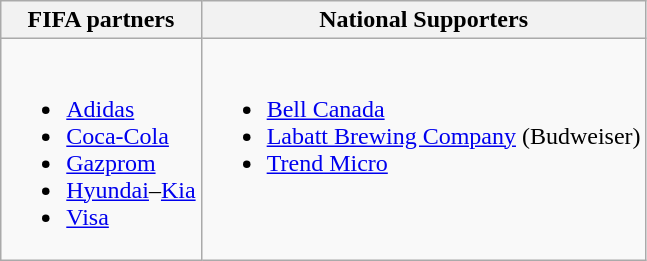<table class="wikitable sortable">
<tr>
<th>FIFA partners</th>
<th>National Supporters</th>
</tr>
<tr>
<td style="vertical-align:top"><br><ul><li><a href='#'>Adidas</a></li><li><a href='#'>Coca-Cola</a></li><li><a href='#'>Gazprom</a></li><li><a href='#'>Hyundai</a>–<a href='#'>Kia</a></li><li><a href='#'>Visa</a></li></ul></td>
<td style="vertical-align:top;"><br><ul><li><a href='#'>Bell Canada</a></li><li><a href='#'>Labatt Brewing Company</a> (Budweiser)</li><li><a href='#'>Trend Micro</a></li></ul></td>
</tr>
</table>
